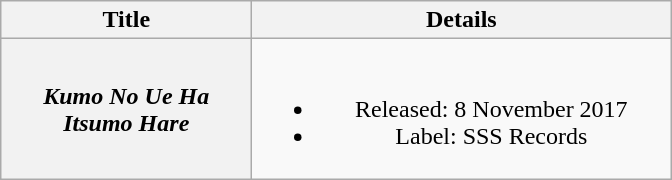<table class="wikitable plainrowheaders" style="text-align:center;" border="1">
<tr>
<th scope="col" rowspan="1" style="width:10em;">Title</th>
<th scope="col" rowspan="1" style="width:17em;">Details</th>
</tr>
<tr>
<th scope="row"><em>Kumo No Ue Ha Itsumo Hare</em></th>
<td><br><ul><li>Released: 8 November 2017</li><li>Label: SSS Records</li></ul></td>
</tr>
</table>
